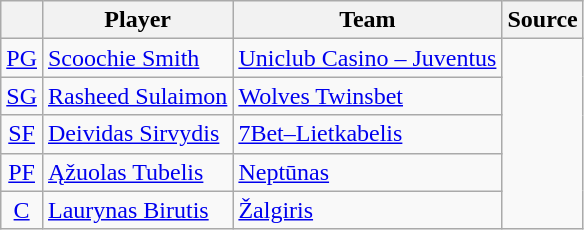<table class="wikitable" style="text-align: center">
<tr>
<th align="center"></th>
<th align="center">Player</th>
<th align="center">Team</th>
<th align="center">Source</th>
</tr>
<tr>
<td><a href='#'>PG</a></td>
<td align=left> <a href='#'>Scoochie Smith</a></td>
<td align=left><a href='#'>Uniclub Casino – Juventus</a></td>
<td rowspan=5 style="text-align:center"></td>
</tr>
<tr>
<td><a href='#'>SG</a></td>
<td align=left> <a href='#'>Rasheed Sulaimon</a></td>
<td align=left><a href='#'>Wolves Twinsbet</a></td>
</tr>
<tr>
<td><a href='#'>SF</a></td>
<td align=left> <a href='#'>Deividas Sirvydis</a></td>
<td align=left><a href='#'>7Bet–Lietkabelis</a></td>
</tr>
<tr>
<td><a href='#'>PF</a></td>
<td align=left> <a href='#'>Ąžuolas Tubelis</a></td>
<td align=left><a href='#'>Neptūnas</a></td>
</tr>
<tr>
<td><a href='#'>C</a></td>
<td align=left> <a href='#'>Laurynas Birutis</a></td>
<td align=left><a href='#'>Žalgiris</a></td>
</tr>
</table>
